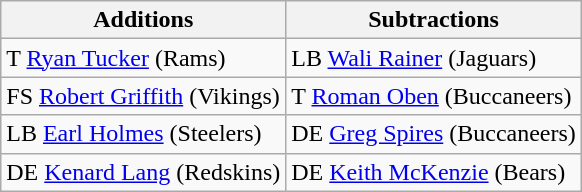<table class="wikitable">
<tr>
<th>Additions</th>
<th>Subtractions</th>
</tr>
<tr>
<td>T <a href='#'>Ryan Tucker</a> (Rams)</td>
<td>LB <a href='#'>Wali Rainer</a> (Jaguars)</td>
</tr>
<tr>
<td>FS <a href='#'>Robert Griffith</a> (Vikings)</td>
<td>T <a href='#'>Roman Oben</a> (Buccaneers)</td>
</tr>
<tr>
<td>LB <a href='#'>Earl Holmes</a> (Steelers)</td>
<td>DE <a href='#'>Greg Spires</a> (Buccaneers)</td>
</tr>
<tr>
<td>DE <a href='#'>Kenard Lang</a> (Redskins)</td>
<td>DE <a href='#'>Keith McKenzie</a> (Bears)</td>
</tr>
</table>
